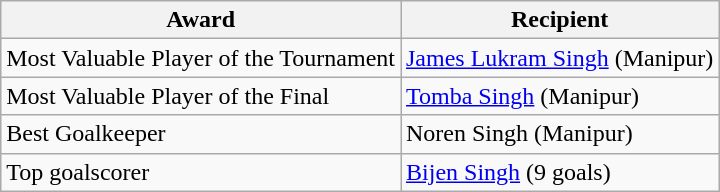<table class=wikitable>
<tr>
<th>Award</th>
<th>Recipient</th>
</tr>
<tr>
<td>Most Valuable Player of the Tournament</td>
<td><a href='#'>James Lukram Singh</a> (Manipur)</td>
</tr>
<tr>
<td>Most Valuable Player of the Final</td>
<td><a href='#'>Tomba Singh</a> (Manipur)</td>
</tr>
<tr>
<td>Best Goalkeeper</td>
<td>Noren Singh (Manipur)</td>
</tr>
<tr>
<td>Top goalscorer</td>
<td><a href='#'>Bijen Singh</a> (9 goals)</td>
</tr>
</table>
